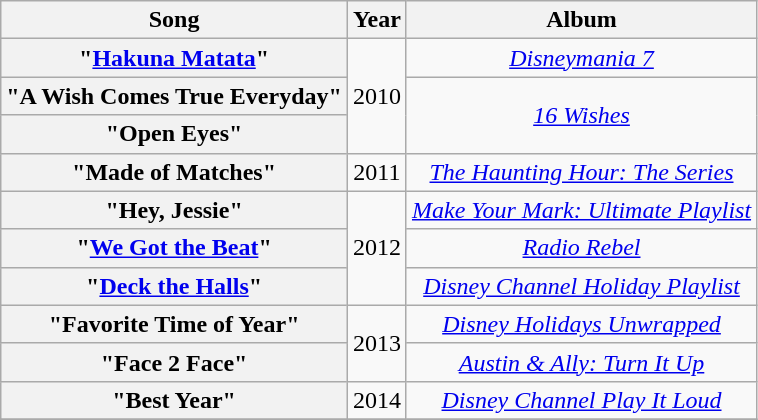<table class="wikitable plainrowheaders" style="text-align:center;">
<tr>
<th scope="col">Song</th>
<th scope="col">Year</th>
<th scope="col">Album</th>
</tr>
<tr>
<th scope="row">"<a href='#'>Hakuna Matata</a>"</th>
<td rowspan=3>2010</td>
<td><em><a href='#'>Disneymania 7</a></em></td>
</tr>
<tr>
<th scope="row">"A Wish Comes True Everyday"</th>
<td rowspan=2><em><a href='#'>16 Wishes</a></em></td>
</tr>
<tr>
<th scope="row">"Open Eyes"</th>
</tr>
<tr>
<th scope="row">"Made of Matches"</th>
<td>2011</td>
<td><em><a href='#'>The Haunting Hour: The Series</a></em></td>
</tr>
<tr>
<th scope="row">"Hey, Jessie"</th>
<td rowspan=3>2012</td>
<td><em><a href='#'>Make Your Mark: Ultimate Playlist</a></em></td>
</tr>
<tr>
<th scope="row">"<a href='#'>We Got the Beat</a>"</th>
<td><em><a href='#'>Radio Rebel</a></em></td>
</tr>
<tr>
<th scope="row">"<a href='#'>Deck the Halls</a>"</th>
<td><em><a href='#'>Disney Channel Holiday Playlist</a></em></td>
</tr>
<tr>
<th scope="row">"Favorite Time of Year"</th>
<td rowspan=2>2013</td>
<td><em><a href='#'>Disney Holidays Unwrapped</a></em></td>
</tr>
<tr>
<th scope="row">"Face 2 Face"<br></th>
<td><em><a href='#'>Austin & Ally: Turn It Up</a></em></td>
</tr>
<tr>
<th scope="row">"Best Year"</th>
<td>2014</td>
<td><em><a href='#'>Disney Channel Play It Loud</a></em></td>
</tr>
<tr>
</tr>
</table>
